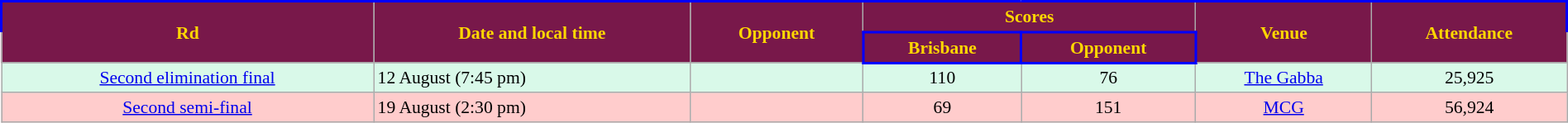<table class="wikitable" style="font-size:90%; text-align:center; width: 100%; margin-left: auto; margin-right: auto;">
<tr style="text-align:center; background:#78184A; color:gold; border: solid blue 2px; font-weight:bold">
<td rowspan=2><strong>Rd</strong></td>
<td rowspan=2><strong>Date and local time</strong></td>
<td rowspan=2><strong>Opponent</strong></td>
<td colspan=2><strong>Scores</strong></td>
<td rowspan=2><strong>Venue</strong></td>
<td rowspan=2><strong>Attendance</strong></td>
</tr>
<tr>
<th style="background:#78184A; color:gold; border: solid blue 2px">Brisbane</th>
<th style="background:#78184A; color:gold; border: solid blue 2px">Opponent</th>
</tr>
<tr style="background:#d9f9e9;">
<td><a href='#'>Second elimination final</a></td>
<td align=left>12 August (7:45 pm)</td>
<td align=left></td>
<td>110</td>
<td>76</td>
<td><a href='#'>The Gabba</a></td>
<td>25,925</td>
</tr>
<tr style="background:#fcc;">
<td><a href='#'>Second semi-final</a></td>
<td align=left>19 August (2:30 pm)</td>
<td align=left></td>
<td>69</td>
<td>151</td>
<td><a href='#'>MCG</a></td>
<td>56,924</td>
</tr>
</table>
